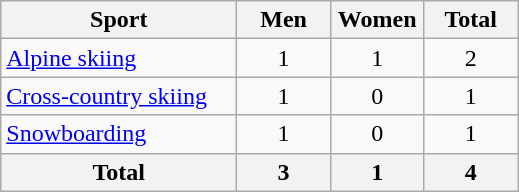<table class="wikitable sortable" style=text-align:center>
<tr>
<th width=150>Sport</th>
<th width=55>Men</th>
<th width=55>Women</th>
<th width=55>Total</th>
</tr>
<tr>
<td align=left><a href='#'>Alpine skiing</a></td>
<td>1</td>
<td>1</td>
<td>2</td>
</tr>
<tr>
<td align=left><a href='#'>Cross-country skiing</a></td>
<td>1</td>
<td>0</td>
<td>1</td>
</tr>
<tr>
<td align=left><a href='#'>Snowboarding</a></td>
<td>1</td>
<td>0</td>
<td>1</td>
</tr>
<tr>
<th>Total</th>
<th>3</th>
<th>1</th>
<th>4</th>
</tr>
</table>
